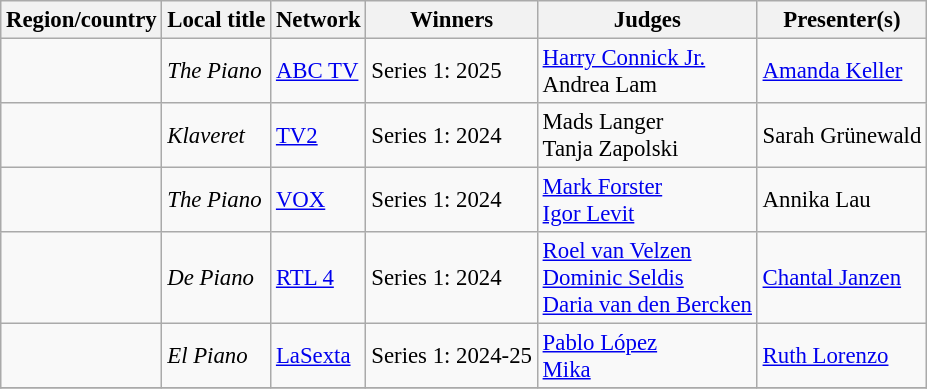<table class="wikitable" style="white-space:nowrap; font-size:95%">
<tr>
<th>Region/country</th>
<th>Local title</th>
<th>Network</th>
<th>Winners</th>
<th>Judges</th>
<th>Presenter(s)</th>
</tr>
<tr>
<td></td>
<td><em>The Piano</em></td>
<td><a href='#'>ABC TV</a></td>
<td>Series 1: 2025</td>
<td><a href='#'>Harry Connick Jr.</a><br>Andrea Lam</td>
<td><a href='#'>Amanda Keller</a></td>
</tr>
<tr>
<td></td>
<td><em>Klaveret</em></td>
<td><a href='#'>TV2</a></td>
<td>Series 1: 2024</td>
<td>Mads Langer<br>Tanja Zapolski</td>
<td>Sarah Grünewald</td>
</tr>
<tr>
<td></td>
<td><em>The Piano</em></td>
<td><a href='#'>VOX</a></td>
<td>Series 1: 2024</td>
<td><a href='#'>Mark Forster</a><br><a href='#'>Igor Levit</a></td>
<td>Annika Lau</td>
</tr>
<tr>
<td></td>
<td><em>De Piano</em></td>
<td><a href='#'>RTL 4</a></td>
<td>Series 1: 2024</td>
<td><a href='#'>Roel van Velzen</a><br><a href='#'>Dominic Seldis</a><br><a href='#'>Daria van den Bercken</a></td>
<td><a href='#'>Chantal Janzen</a></td>
</tr>
<tr>
<td></td>
<td><em>El Piano</em></td>
<td><a href='#'>LaSexta</a></td>
<td>Series 1: 2024-25</td>
<td><a href='#'>Pablo López</a><br><a href='#'>Mika</a></td>
<td><a href='#'>Ruth Lorenzo</a></td>
</tr>
<tr>
</tr>
</table>
